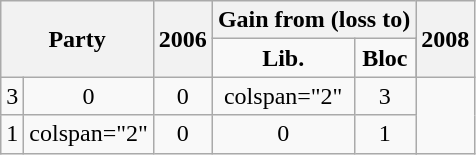<table class="wikitable" style="text-align:center" align="center">
<tr>
<th rowspan="2" colspan="2">Party</th>
<th rowspan="2">2006</th>
<th colspan="4">Gain from (loss to)</th>
<th rowspan="2">2008</th>
</tr>
<tr>
<td><strong>Lib.</strong></td>
<td><strong>Bloc</strong></td>
</tr>
<tr>
<td>3</td>
<td>0</td>
<td>0</td>
<td>colspan="2" </td>
<td>3</td>
</tr>
<tr>
<td>1</td>
<td>colspan="2" </td>
<td>0</td>
<td>0</td>
<td>1</td>
</tr>
</table>
